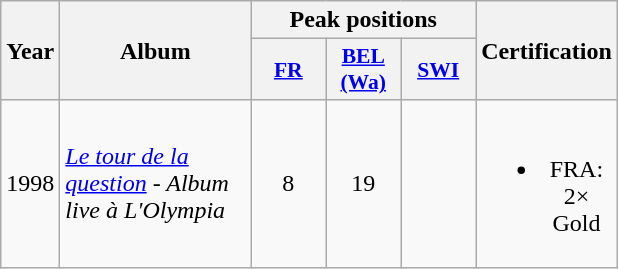<table class="wikitable">
<tr>
<th align="center" rowspan="2" width="10">Year</th>
<th align="center" rowspan="2" width="120">Album</th>
<th align="center" colspan="3" width="20">Peak positions</th>
<th align="center" rowspan="2" width="70">Certification</th>
</tr>
<tr>
<th scope="col" style="width:3em;font-size:90%;"><a href='#'>FR</a><br></th>
<th scope="col" style="width:3em;font-size:90%;"><a href='#'>BEL <br>(Wa)</a><br></th>
<th scope="col" style="width:3em;font-size:90%;"><a href='#'>SWI</a><br></th>
</tr>
<tr>
<td style="text-align:center;">1998</td>
<td><em><a href='#'>Le tour de la question</a> - Album live à L'Olympia</em></td>
<td style="text-align:center;">8</td>
<td style="text-align:center;">19</td>
<td style="text-align:center;"></td>
<td style="text-align:center;"><br><ul><li>FRA: 2× Gold </li></ul></td>
</tr>
</table>
